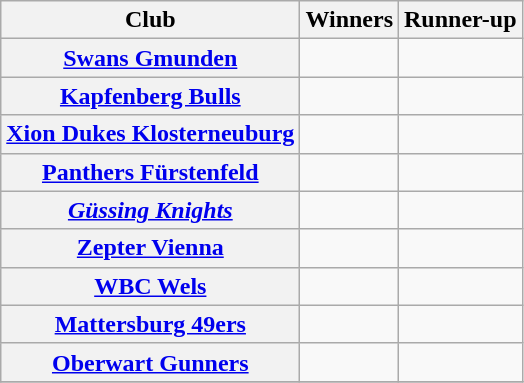<table class="sortable wikitable plainrowheaders">
<tr>
<th scope="col">Club</th>
<th scope="col">Winners</th>
<th scope="col">Runner-up</th>
</tr>
<tr>
<th scope="row"><a href='#'>Swans Gmunden</a></th>
<td align="center"></td>
<td align="center"></td>
</tr>
<tr>
<th scope="row"><a href='#'>Kapfenberg Bulls</a></th>
<td align="center"></td>
<td align="center"></td>
</tr>
<tr>
<th scope="row"><a href='#'>Xion Dukes Klosterneuburg</a></th>
<td align="center"></td>
<td align="center"></td>
</tr>
<tr>
<th scope="row"><a href='#'>Panthers Fürstenfeld</a></th>
<td align="center"></td>
<td align="center"></td>
</tr>
<tr>
<th scope="row"><em><a href='#'>Güssing Knights</a></em></th>
<td align="center"></td>
<td align="center"></td>
</tr>
<tr>
<th scope="row"><a href='#'>Zepter Vienna</a></th>
<td align="center"></td>
<td align="center"></td>
</tr>
<tr>
<th scope="row"><a href='#'>WBC Wels</a></th>
<td align="center"></td>
<td align="center"></td>
</tr>
<tr>
<th scope="row"><a href='#'>Mattersburg 49ers</a></th>
<td align="center"></td>
<td align="center"></td>
</tr>
<tr>
<th scope="row"><a href='#'>Oberwart Gunners</a></th>
<td align="center"></td>
<td align="center"></td>
</tr>
<tr>
</tr>
</table>
